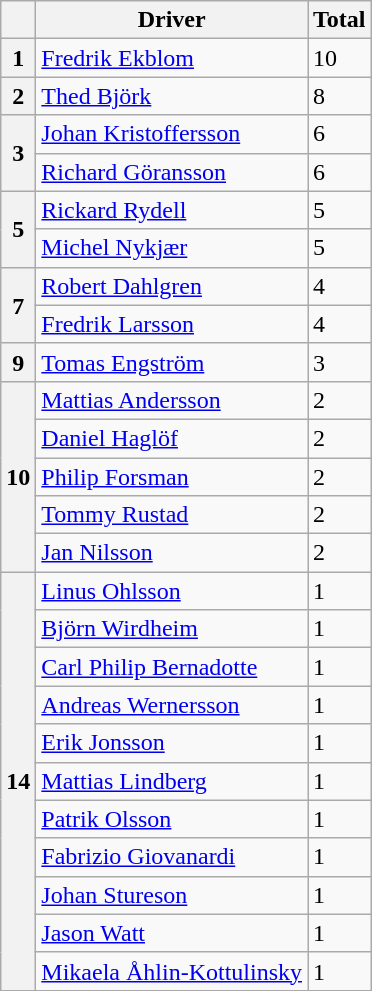<table class="wikitable" style="font-size:100%;">
<tr>
<th></th>
<th>Driver</th>
<th>Total</th>
</tr>
<tr>
<th>1</th>
<td> <a href='#'>Fredrik Ekblom</a></td>
<td>10</td>
</tr>
<tr>
<th>2</th>
<td> <a href='#'>Thed Björk</a></td>
<td>8</td>
</tr>
<tr>
<th rowspan="2">3</th>
<td> <a href='#'>Johan Kristoffersson</a></td>
<td>6</td>
</tr>
<tr>
<td> <a href='#'>Richard Göransson</a></td>
<td>6</td>
</tr>
<tr>
<th rowspan="2">5</th>
<td> <a href='#'>Rickard Rydell</a></td>
<td>5</td>
</tr>
<tr>
<td> <a href='#'>Michel Nykjær</a></td>
<td>5</td>
</tr>
<tr>
<th rowspan="2">7</th>
<td> <a href='#'>Robert Dahlgren</a></td>
<td>4</td>
</tr>
<tr>
<td> <a href='#'>Fredrik Larsson</a></td>
<td>4</td>
</tr>
<tr>
<th>9</th>
<td> <a href='#'>Tomas Engström</a></td>
<td>3</td>
</tr>
<tr>
<th rowspan="5">10</th>
<td> <a href='#'>Mattias Andersson</a></td>
<td>2</td>
</tr>
<tr>
<td> <a href='#'>Daniel Haglöf</a></td>
<td>2</td>
</tr>
<tr>
<td> <a href='#'>Philip Forsman</a></td>
<td>2</td>
</tr>
<tr>
<td> <a href='#'>Tommy Rustad</a></td>
<td>2</td>
</tr>
<tr>
<td> <a href='#'>Jan Nilsson</a></td>
<td>2</td>
</tr>
<tr>
<th rowspan="11">14</th>
<td> <a href='#'>Linus Ohlsson</a></td>
<td>1</td>
</tr>
<tr>
<td> <a href='#'>Björn Wirdheim</a></td>
<td>1</td>
</tr>
<tr>
<td> <a href='#'>Carl Philip Bernadotte</a></td>
<td>1</td>
</tr>
<tr>
<td> <a href='#'>Andreas Wernersson</a></td>
<td>1</td>
</tr>
<tr>
<td> <a href='#'>Erik Jonsson</a></td>
<td>1</td>
</tr>
<tr>
<td> <a href='#'>Mattias Lindberg</a></td>
<td>1</td>
</tr>
<tr>
<td> <a href='#'>Patrik Olsson</a></td>
<td>1</td>
</tr>
<tr>
<td> <a href='#'>Fabrizio Giovanardi</a></td>
<td>1</td>
</tr>
<tr>
<td> <a href='#'>Johan Stureson</a></td>
<td>1</td>
</tr>
<tr>
<td> <a href='#'>Jason Watt</a></td>
<td>1</td>
</tr>
<tr>
<td> <a href='#'>Mikaela Åhlin-Kottulinsky</a></td>
<td>1</td>
</tr>
<tr>
</tr>
</table>
